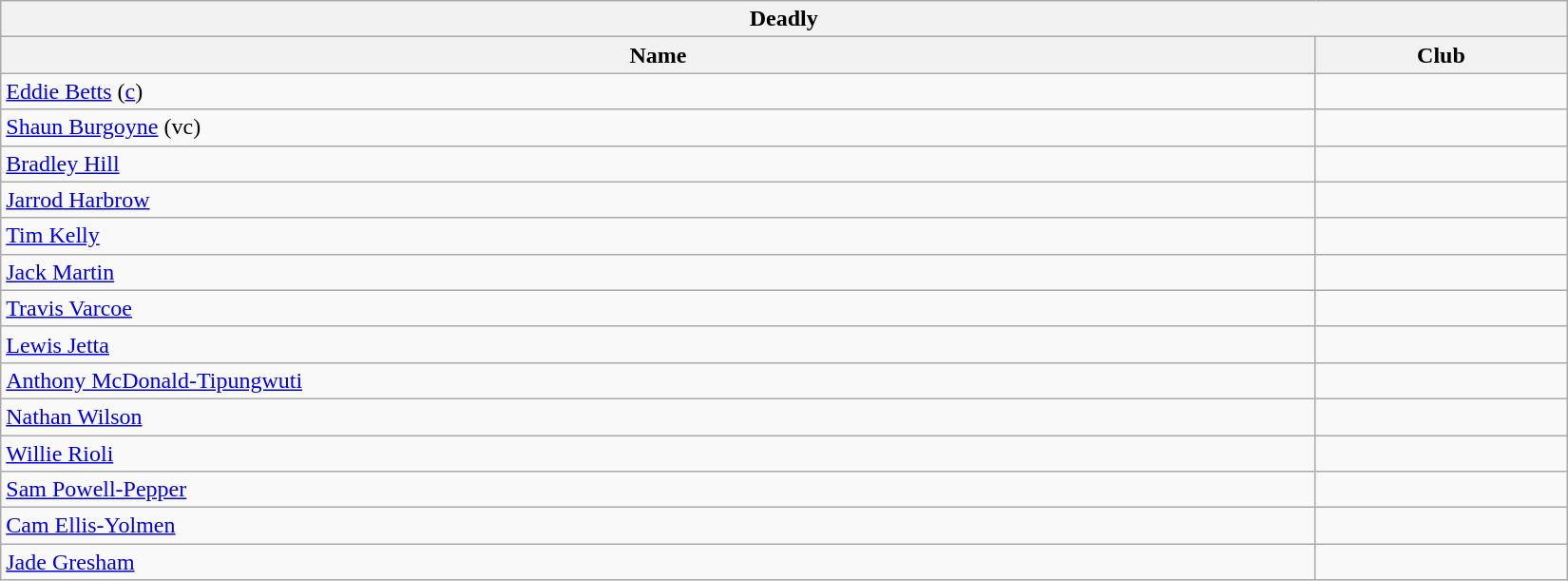<table align="center" class="wikitable" style="width:87%;">
<tr>
<th colspan="2"> <strong>Deadly</strong></th>
</tr>
<tr>
<th>Name</th>
<th>Club</th>
</tr>
<tr>
<td><a href='#'>Eddie Betts</a> (<a href='#'>c</a>)</td>
<td></td>
</tr>
<tr>
<td><a href='#'>Shaun Burgoyne</a> (vc)</td>
<td></td>
</tr>
<tr>
<td><a href='#'>Bradley Hill</a></td>
<td></td>
</tr>
<tr>
<td><a href='#'>Jarrod Harbrow</a></td>
<td></td>
</tr>
<tr>
<td><a href='#'>Tim Kelly</a></td>
<td></td>
</tr>
<tr>
<td><a href='#'>Jack Martin</a></td>
<td></td>
</tr>
<tr>
<td><a href='#'>Travis Varcoe</a></td>
<td></td>
</tr>
<tr>
<td><a href='#'>Lewis Jetta</a></td>
<td></td>
</tr>
<tr>
<td><a href='#'>Anthony McDonald-Tipungwuti</a></td>
<td></td>
</tr>
<tr>
<td><a href='#'>Nathan Wilson</a></td>
<td></td>
</tr>
<tr>
<td><a href='#'>Willie Rioli</a></td>
<td></td>
</tr>
<tr>
<td><a href='#'>Sam Powell-Pepper</a></td>
<td></td>
</tr>
<tr>
<td><a href='#'>Cam Ellis-Yolmen</a></td>
<td></td>
</tr>
<tr>
<td><a href='#'>Jade Gresham</a></td>
<td></td>
</tr>
</table>
